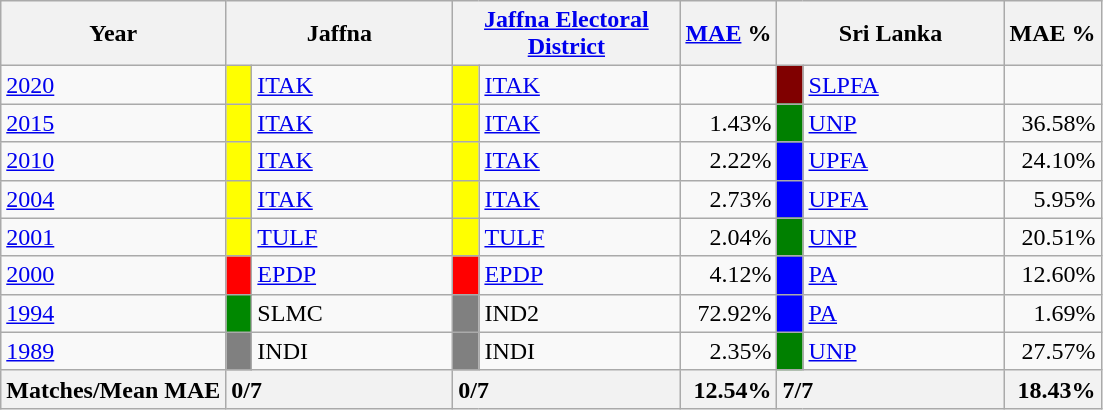<table class="wikitable">
<tr>
<th>Year</th>
<th colspan="2" width="144px">Jaffna</th>
<th colspan="2" width="144px"><a href='#'>Jaffna Electoral District</a></th>
<th><a href='#'>MAE</a> %</th>
<th colspan="2" width="144px">Sri Lanka</th>
<th>MAE %</th>
</tr>
<tr>
<td><a href='#'>2020</a></td>
<td style="background-color:yellow;" width="10px"></td>
<td style="text-align:left;"><a href='#'>ITAK</a></td>
<td style="background-color:yellow;" width="10px"></td>
<td style="text-align:left;"><a href='#'>ITAK</a></td>
<td style="text-align:right;"></td>
<td style="background-color:maroon;" width="10px"></td>
<td style="text-align:left;"><a href='#'>SLPFA</a></td>
<td style="text-align:right;"></td>
</tr>
<tr>
<td><a href='#'>2015</a></td>
<td style="background-color:yellow;" width="10px"></td>
<td style="text-align:left;"><a href='#'>ITAK</a></td>
<td style="background-color:yellow;" width="10px"></td>
<td style="text-align:left;"><a href='#'>ITAK</a></td>
<td style="text-align:right;">1.43%</td>
<td style="background-color:green;" width="10px"></td>
<td style="text-align:left;"><a href='#'>UNP</a></td>
<td style="text-align:right;">36.58%</td>
</tr>
<tr>
<td><a href='#'>2010</a></td>
<td style="background-color:yellow;" width="10px"></td>
<td style="text-align:left;"><a href='#'>ITAK</a></td>
<td style="background-color:yellow;" width="10px"></td>
<td style="text-align:left;"><a href='#'>ITAK</a></td>
<td style="text-align:right;">2.22%</td>
<td style="background-color:blue;" width="10px"></td>
<td style="text-align:left;"><a href='#'>UPFA</a></td>
<td style="text-align:right;">24.10%</td>
</tr>
<tr>
<td><a href='#'>2004</a></td>
<td style="background-color:yellow;" width="10px"></td>
<td style="text-align:left;"><a href='#'>ITAK</a></td>
<td style="background-color:yellow;" width="10px"></td>
<td style="text-align:left;"><a href='#'>ITAK</a></td>
<td style="text-align:right;">2.73%</td>
<td style="background-color:blue;" width="10px"></td>
<td style="text-align:left;"><a href='#'>UPFA</a></td>
<td style="text-align:right;">5.95%</td>
</tr>
<tr>
<td><a href='#'>2001</a></td>
<td style="background-color:yellow;" width="10px"></td>
<td style="text-align:left;"><a href='#'>TULF</a></td>
<td style="background-color:yellow;" width="10px"></td>
<td style="text-align:left;"><a href='#'>TULF</a></td>
<td style="text-align:right;">2.04%</td>
<td style="background-color:green;" width="10px"></td>
<td style="text-align:left;"><a href='#'>UNP</a></td>
<td style="text-align:right;">20.51%</td>
</tr>
<tr>
<td><a href='#'>2000</a></td>
<td style="background-color:red;" width="10px"></td>
<td style="text-align:left;"><a href='#'>EPDP</a></td>
<td style="background-color:red;" width="10px"></td>
<td style="text-align:left;"><a href='#'>EPDP</a></td>
<td style="text-align:right;">4.12%</td>
<td style="background-color:blue;" width="10px"></td>
<td style="text-align:left;"><a href='#'>PA</a></td>
<td style="text-align:right;">12.60%</td>
</tr>
<tr>
<td><a href='#'>1994</a></td>
<td style="background-color:#008800;" width="10px"></td>
<td style="text-align:left;">SLMC</td>
<td style="background-color:grey;" width="10px"></td>
<td style="text-align:left;">IND2</td>
<td style="text-align:right;">72.92%</td>
<td style="background-color:blue;" width="10px"></td>
<td style="text-align:left;"><a href='#'>PA</a></td>
<td style="text-align:right;">1.69%</td>
</tr>
<tr>
<td><a href='#'>1989</a></td>
<td style="background-color:grey;" width="10px"></td>
<td style="text-align:left;">INDI</td>
<td style="background-color:grey;" width="10px"></td>
<td style="text-align:left;">INDI</td>
<td style="text-align:right;">2.35%</td>
<td style="background-color:green;" width="10px"></td>
<td style="text-align:left;"><a href='#'>UNP</a></td>
<td style="text-align:right;">27.57%</td>
</tr>
<tr>
<th>Matches/Mean MAE</th>
<th style="text-align:left;"colspan="2" width="144px">0/7</th>
<th style="text-align:left;"colspan="2" width="144px">0/7</th>
<th style="text-align:right;">12.54%</th>
<th style="text-align:left;"colspan="2" width="144px">7/7</th>
<th style="text-align:right;">18.43%</th>
</tr>
</table>
